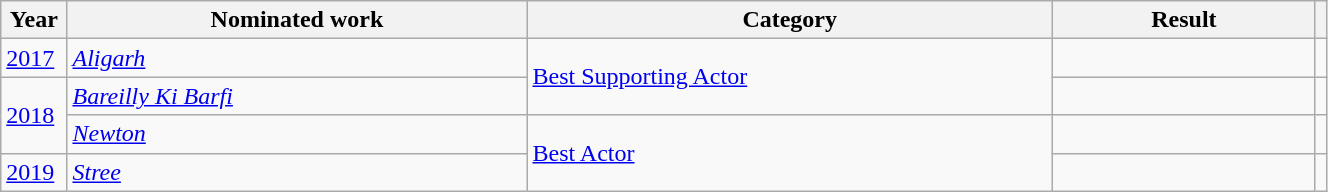<table class="wikitable plainrowheaders sortable" width="70%">
<tr>
<th width="05%">Year</th>
<th width="35%">Nominated work</th>
<th width="40%">Category</th>
<th width="20%">Result</th>
<th scope="col" class="unsortable"></th>
</tr>
<tr>
<td><a href='#'>2017</a></td>
<td><em><a href='#'>Aligarh</a></em></td>
<td rowspan="2"><a href='#'>Best Supporting Actor</a></td>
<td></td>
<td></td>
</tr>
<tr>
<td rowspan="2"><a href='#'>2018</a></td>
<td><em><a href='#'>Bareilly Ki Barfi</a></em></td>
<td></td>
<td></td>
</tr>
<tr>
<td><em><a href='#'>Newton</a></em></td>
<td rowspan="2"><a href='#'>Best Actor</a></td>
<td></td>
<td></td>
</tr>
<tr>
<td><a href='#'>2019</a></td>
<td><em><a href='#'>Stree</a></em></td>
<td></td>
<td></td>
</tr>
</table>
